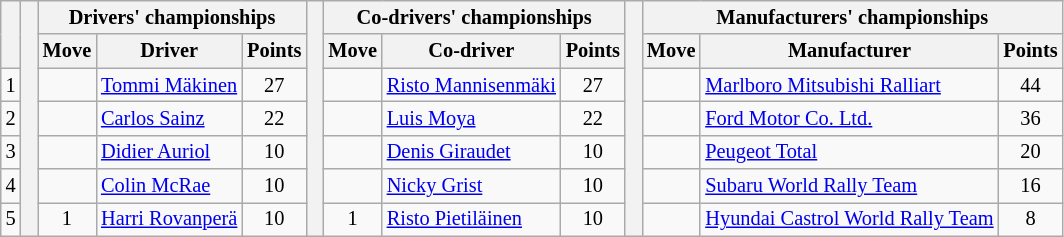<table class="wikitable" style="font-size:85%;">
<tr>
<th rowspan="2"></th>
<th rowspan="7" style="width:5px;"></th>
<th colspan="3">Drivers' championships</th>
<th rowspan="7" style="width:5px;"></th>
<th colspan="3" nowrap>Co-drivers' championships</th>
<th rowspan="7" style="width:5px;"></th>
<th colspan="3" nowrap>Manufacturers' championships</th>
</tr>
<tr>
<th>Move</th>
<th>Driver</th>
<th>Points</th>
<th>Move</th>
<th>Co-driver</th>
<th>Points</th>
<th>Move</th>
<th>Manufacturer</th>
<th>Points</th>
</tr>
<tr>
<td align="center">1</td>
<td align="center"></td>
<td> <a href='#'>Tommi Mäkinen</a></td>
<td align="center">27</td>
<td align="center"></td>
<td> <a href='#'>Risto Mannisenmäki</a></td>
<td align="center">27</td>
<td align="center"></td>
<td> <a href='#'>Marlboro Mitsubishi Ralliart</a></td>
<td align="center">44</td>
</tr>
<tr>
<td align="center">2</td>
<td align="center"></td>
<td> <a href='#'>Carlos Sainz</a></td>
<td align="center">22</td>
<td align="center"></td>
<td> <a href='#'>Luis Moya</a></td>
<td align="center">22</td>
<td align="center"></td>
<td> <a href='#'>Ford Motor Co. Ltd.</a></td>
<td align="center">36</td>
</tr>
<tr>
<td align="center">3</td>
<td align="center"></td>
<td> <a href='#'>Didier Auriol</a></td>
<td align="center">10</td>
<td align="center"></td>
<td> <a href='#'>Denis Giraudet</a></td>
<td align="center">10</td>
<td align="center"></td>
<td> <a href='#'>Peugeot Total</a></td>
<td align="center">20</td>
</tr>
<tr>
<td align="center">4</td>
<td align="center"></td>
<td> <a href='#'>Colin McRae</a></td>
<td align="center">10</td>
<td align="center"></td>
<td> <a href='#'>Nicky Grist</a></td>
<td align="center">10</td>
<td align="center"></td>
<td> <a href='#'>Subaru World Rally Team</a></td>
<td align="center">16</td>
</tr>
<tr>
<td align="center">5</td>
<td align="center"> 1</td>
<td> <a href='#'>Harri Rovanperä</a></td>
<td align="center">10</td>
<td align="center"> 1</td>
<td> <a href='#'>Risto Pietiläinen</a></td>
<td align="center">10</td>
<td align="center"></td>
<td> <a href='#'>Hyundai Castrol World Rally Team</a></td>
<td align="center">8</td>
</tr>
</table>
